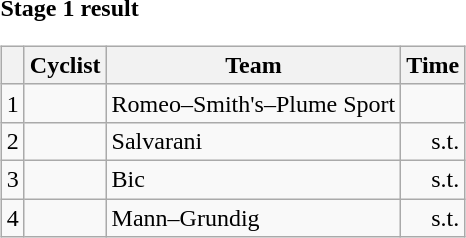<table>
<tr>
<td><strong>Stage 1 result</strong><br><table class="wikitable">
<tr>
<th></th>
<th>Cyclist</th>
<th>Team</th>
<th>Time</th>
</tr>
<tr>
<td>1</td>
<td></td>
<td>Romeo–Smith's–Plume Sport</td>
<td align="right"></td>
</tr>
<tr>
<td>2</td>
<td></td>
<td>Salvarani</td>
<td align="right">s.t.</td>
</tr>
<tr>
<td>3</td>
<td></td>
<td>Bic</td>
<td align="right">s.t.</td>
</tr>
<tr>
<td>4</td>
<td></td>
<td>Mann–Grundig</td>
<td align="right">s.t.</td>
</tr>
</table>
</td>
</tr>
</table>
